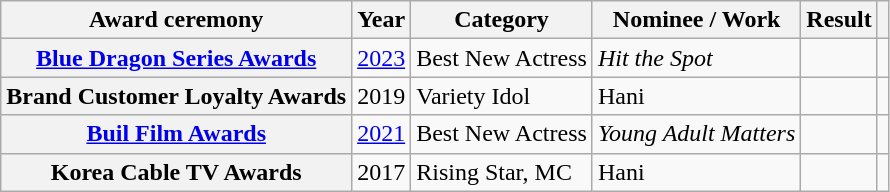<table class="wikitable plainrowheaders sortable">
<tr>
<th scope="col">Award ceremony</th>
<th scope="col">Year</th>
<th scope="col">Category</th>
<th scope="col">Nominee / Work</th>
<th scope="col">Result</th>
<th scope="col" class="unsortable"></th>
</tr>
<tr>
<th scope="row"><a href='#'>Blue Dragon Series Awards</a></th>
<td style="text-align:center"><a href='#'>2023</a></td>
<td>Best New Actress</td>
<td><em>Hit the Spot</em></td>
<td></td>
<td style="text-align:center"></td>
</tr>
<tr>
<th scope="row">Brand Customer Loyalty Awards</th>
<td style="text-align:center">2019</td>
<td>Variety Idol</td>
<td>Hani</td>
<td></td>
<td></td>
</tr>
<tr>
<th scope="row"><a href='#'>Buil Film Awards</a></th>
<td style="text-align:center"><a href='#'>2021</a></td>
<td>Best New Actress</td>
<td><em>Young Adult Matters</em></td>
<td></td>
<td style="text-align:center"></td>
</tr>
<tr>
<th scope="row">Korea Cable TV Awards</th>
<td style="text-align:center">2017</td>
<td>Rising Star, MC</td>
<td>Hani</td>
<td></td>
<td style="text-align:center"></td>
</tr>
</table>
